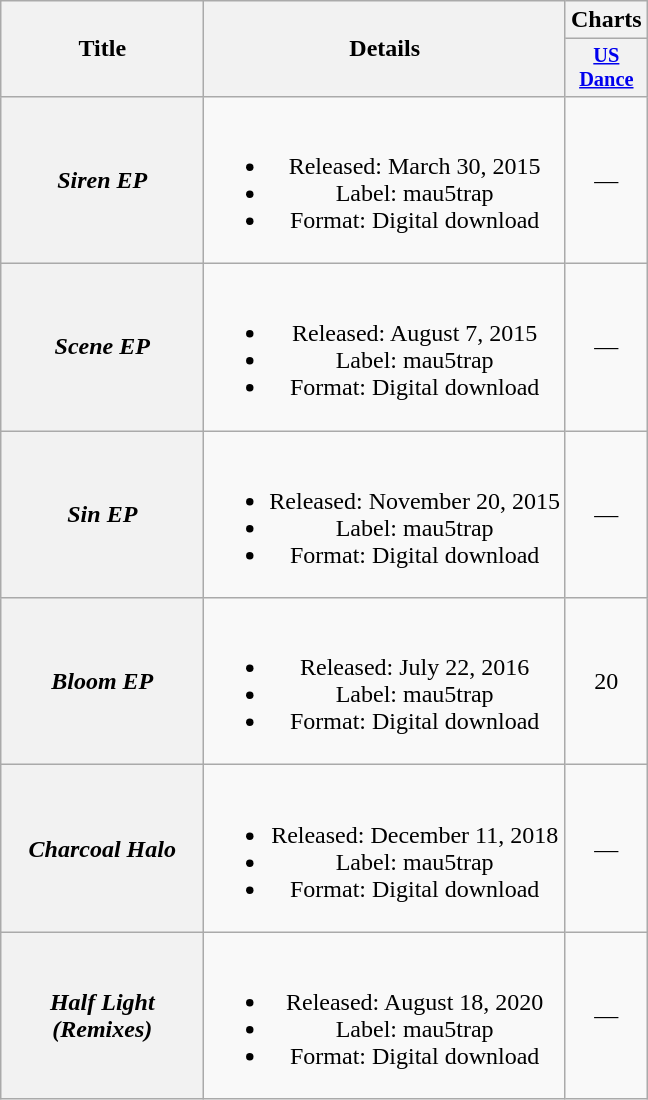<table class="wikitable plainrowheaders" style="text-align:center">
<tr>
<th rowspan="2" scope="col" style="width:8em;">Title</th>
<th rowspan="2" scope="col">Details</th>
<th scope="col">Charts</th>
</tr>
<tr>
<th scope="col" style="font-size:85%;"><a href='#'>US</a><br><a href='#'>Dance</a><br></th>
</tr>
<tr>
<th scope="row"><em>Siren EP</em></th>
<td><br><ul><li>Released: March 30, 2015</li><li>Label: mau5trap</li><li>Format: Digital download</li></ul></td>
<td>—</td>
</tr>
<tr>
<th scope="row"><em>Scene EP</em></th>
<td><br><ul><li>Released: August 7, 2015</li><li>Label: mau5trap</li><li>Format: Digital download</li></ul></td>
<td>—</td>
</tr>
<tr>
<th scope="row"><em>Sin EP</em></th>
<td><br><ul><li>Released: November 20, 2015</li><li>Label: mau5trap</li><li>Format: Digital download</li></ul></td>
<td>—</td>
</tr>
<tr>
<th scope="row"><em>Bloom EP</em></th>
<td><br><ul><li>Released: July 22, 2016</li><li>Label: mau5trap</li><li>Format: Digital download</li></ul></td>
<td>20</td>
</tr>
<tr>
<th scope="row"><em>Charcoal Halo</em></th>
<td><br><ul><li>Released: December 11, 2018</li><li>Label: mau5trap</li><li>Format: Digital download</li></ul></td>
<td>—</td>
</tr>
<tr>
<th scope="row"><em>Half Light (Remixes)</em></th>
<td><br><ul><li>Released: August 18, 2020</li><li>Label: mau5trap</li><li>Format: Digital download</li></ul></td>
<td>—</td>
</tr>
</table>
